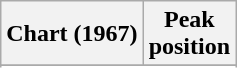<table class="wikitable sortable plainrowheaders" style="text-align:center">
<tr>
<th scope="col">Chart (1967)</th>
<th scope="col">Peak<br> position</th>
</tr>
<tr>
</tr>
<tr>
</tr>
</table>
